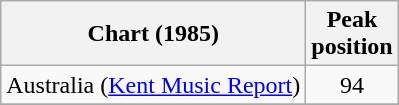<table class="wikitable">
<tr>
<th>Chart (1985)</th>
<th>Peak<br>position</th>
</tr>
<tr>
<td>Australia (<a href='#'>Kent Music Report</a>)</td>
<td align="center">94</td>
</tr>
<tr>
</tr>
</table>
